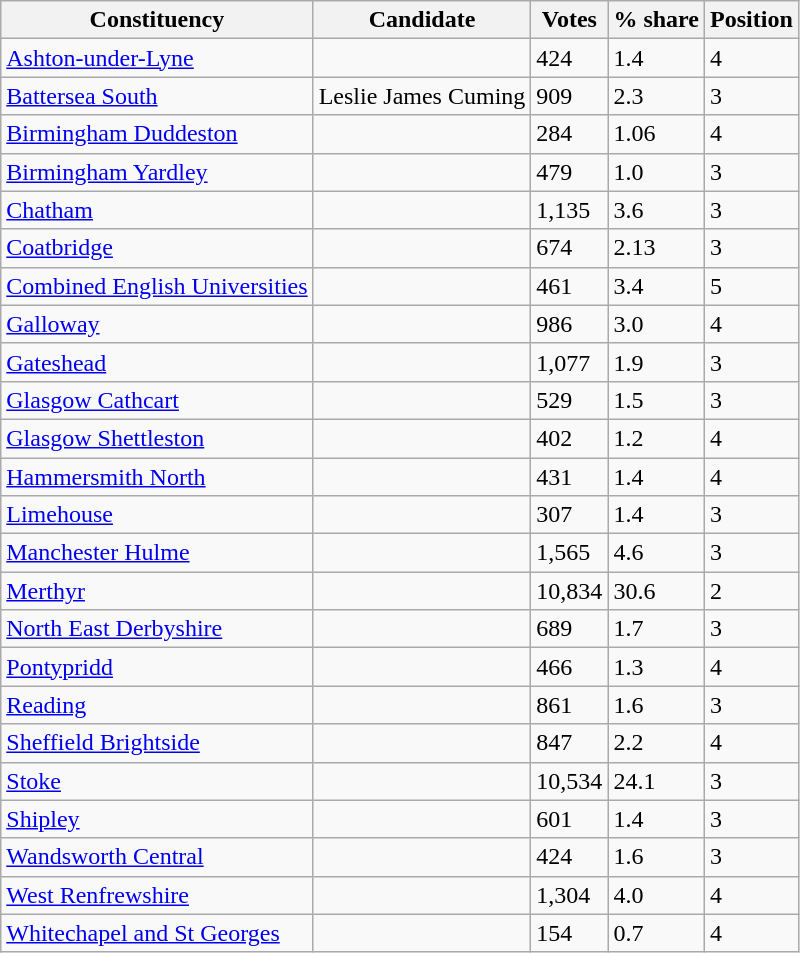<table class="wikitable sortable">
<tr>
<th>Constituency</th>
<th>Candidate</th>
<th>Votes</th>
<th>% share</th>
<th>Position</th>
</tr>
<tr>
<td><a href='#'>Ashton-under-Lyne</a></td>
<td></td>
<td>424</td>
<td>1.4</td>
<td>4</td>
</tr>
<tr>
<td><a href='#'>Battersea South</a></td>
<td>Leslie James Cuming</td>
<td>909</td>
<td>2.3</td>
<td>3</td>
</tr>
<tr>
<td><a href='#'>Birmingham Duddeston</a></td>
<td></td>
<td>284</td>
<td>1.06</td>
<td>4</td>
</tr>
<tr>
<td><a href='#'>Birmingham Yardley</a></td>
<td></td>
<td>479</td>
<td>1.0</td>
<td>3</td>
</tr>
<tr>
<td><a href='#'>Chatham</a></td>
<td></td>
<td>1,135</td>
<td>3.6</td>
<td>3</td>
</tr>
<tr>
<td><a href='#'>Coatbridge</a></td>
<td></td>
<td>674</td>
<td>2.13</td>
<td>3</td>
</tr>
<tr>
<td><a href='#'>Combined English Universities</a></td>
<td></td>
<td>461</td>
<td>3.4</td>
<td>5</td>
</tr>
<tr>
<td><a href='#'>Galloway</a></td>
<td></td>
<td>986</td>
<td>3.0</td>
<td>4</td>
</tr>
<tr>
<td><a href='#'>Gateshead</a></td>
<td></td>
<td>1,077</td>
<td>1.9</td>
<td>3</td>
</tr>
<tr>
<td><a href='#'>Glasgow Cathcart</a></td>
<td></td>
<td>529</td>
<td>1.5</td>
<td>3</td>
</tr>
<tr>
<td><a href='#'>Glasgow Shettleston</a></td>
<td></td>
<td>402</td>
<td>1.2</td>
<td>4</td>
</tr>
<tr>
<td><a href='#'>Hammersmith North</a></td>
<td></td>
<td>431</td>
<td>1.4</td>
<td>4</td>
</tr>
<tr>
<td><a href='#'>Limehouse</a></td>
<td></td>
<td>307</td>
<td>1.4</td>
<td>3</td>
</tr>
<tr>
<td><a href='#'>Manchester Hulme</a></td>
<td></td>
<td>1,565</td>
<td>4.6</td>
<td>3</td>
</tr>
<tr>
<td><a href='#'>Merthyr</a></td>
<td></td>
<td>10,834</td>
<td>30.6</td>
<td>2</td>
</tr>
<tr>
<td><a href='#'>North East Derbyshire</a></td>
<td></td>
<td>689</td>
<td>1.7</td>
<td>3</td>
</tr>
<tr>
<td><a href='#'>Pontypridd</a></td>
<td></td>
<td>466</td>
<td>1.3</td>
<td>4</td>
</tr>
<tr>
<td><a href='#'>Reading</a></td>
<td></td>
<td>861</td>
<td>1.6</td>
<td>3</td>
</tr>
<tr>
<td><a href='#'>Sheffield Brightside</a></td>
<td></td>
<td>847</td>
<td>2.2</td>
<td>4</td>
</tr>
<tr>
<td><a href='#'>Stoke</a></td>
<td></td>
<td>10,534</td>
<td>24.1</td>
<td>3</td>
</tr>
<tr>
<td><a href='#'>Shipley</a></td>
<td></td>
<td>601</td>
<td>1.4</td>
<td>3</td>
</tr>
<tr>
<td><a href='#'>Wandsworth Central</a></td>
<td></td>
<td>424</td>
<td>1.6</td>
<td>3</td>
</tr>
<tr>
<td><a href='#'>West Renfrewshire</a></td>
<td></td>
<td>1,304</td>
<td>4.0</td>
<td>4</td>
</tr>
<tr>
<td><a href='#'>Whitechapel and St Georges</a></td>
<td></td>
<td>154</td>
<td>0.7</td>
<td>4</td>
</tr>
</table>
